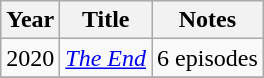<table class="wikitable">
<tr>
<th>Year</th>
<th>Title</th>
<th>Notes</th>
</tr>
<tr>
<td>2020</td>
<td><em><a href='#'>The End</a></em></td>
<td>6 episodes</td>
</tr>
<tr>
</tr>
</table>
